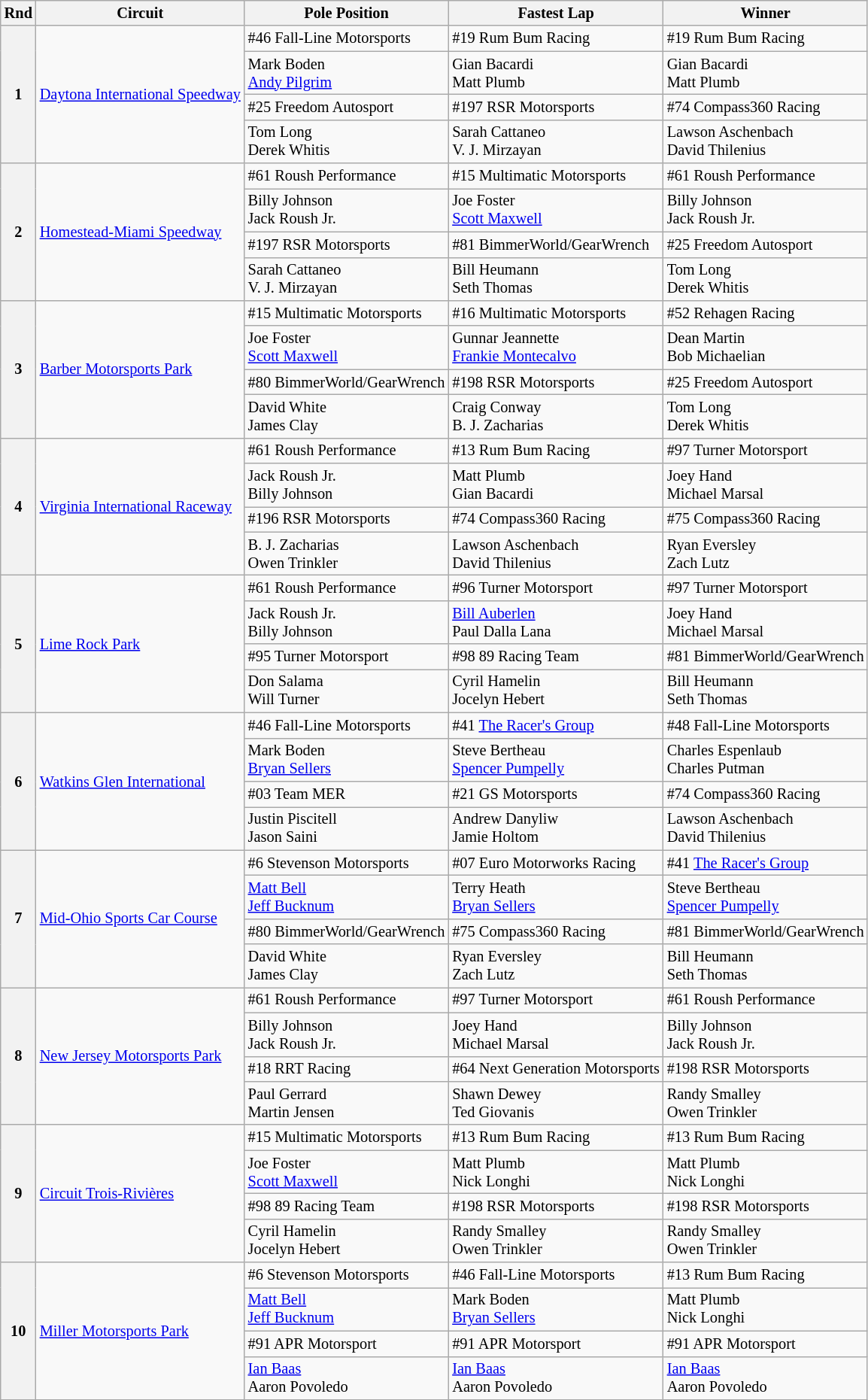<table class="wikitable" style="font-size: 85%;">
<tr>
<th>Rnd</th>
<th>Circuit</th>
<th>Pole Position</th>
<th>Fastest Lap</th>
<th>Winner</th>
</tr>
<tr>
<th rowspan=4>1</th>
<td rowspan=4><a href='#'>Daytona International Speedway</a></td>
<td>#46 Fall-Line Motorsports</td>
<td>#19 Rum Bum Racing</td>
<td>#19 Rum Bum Racing</td>
</tr>
<tr>
<td> Mark Boden<br> <a href='#'>Andy Pilgrim</a></td>
<td> Gian Bacardi<br> Matt Plumb</td>
<td> Gian Bacardi<br> Matt Plumb</td>
</tr>
<tr>
<td>#25 Freedom Autosport</td>
<td>#197 RSR Motorsports</td>
<td>#74 Compass360 Racing</td>
</tr>
<tr>
<td> Tom Long<br> Derek Whitis</td>
<td> Sarah Cattaneo<br> V. J. Mirzayan</td>
<td> Lawson Aschenbach<br> David Thilenius</td>
</tr>
<tr>
<th rowspan=4>2</th>
<td rowspan=4><a href='#'>Homestead-Miami Speedway</a></td>
<td>#61 Roush Performance</td>
<td>#15 Multimatic Motorsports</td>
<td>#61 Roush Performance</td>
</tr>
<tr>
<td> Billy Johnson<br> Jack Roush Jr.</td>
<td> Joe Foster<br> <a href='#'>Scott Maxwell</a></td>
<td> Billy Johnson<br> Jack Roush Jr.</td>
</tr>
<tr>
<td>#197 RSR Motorsports</td>
<td>#81 BimmerWorld/GearWrench</td>
<td>#25 Freedom Autosport</td>
</tr>
<tr>
<td> Sarah Cattaneo<br> V. J. Mirzayan</td>
<td> Bill Heumann<br> Seth Thomas</td>
<td> Tom Long<br> Derek Whitis</td>
</tr>
<tr>
<th rowspan=4>3</th>
<td rowspan=4><a href='#'>Barber Motorsports Park</a></td>
<td>#15 Multimatic Motorsports</td>
<td>#16 Multimatic Motorsports</td>
<td>#52 Rehagen Racing</td>
</tr>
<tr>
<td> Joe Foster<br> <a href='#'>Scott Maxwell</a></td>
<td> Gunnar Jeannette<br> <a href='#'>Frankie Montecalvo</a></td>
<td> Dean Martin<br> Bob Michaelian</td>
</tr>
<tr>
<td>#80 BimmerWorld/GearWrench</td>
<td>#198 RSR Motorsports</td>
<td>#25 Freedom Autosport</td>
</tr>
<tr>
<td> David White<br> James Clay</td>
<td> Craig Conway<br> B. J. Zacharias</td>
<td> Tom Long<br> Derek Whitis</td>
</tr>
<tr>
<th rowspan=4>4</th>
<td rowspan=4><a href='#'>Virginia International Raceway</a></td>
<td>#61 Roush Performance</td>
<td>#13 Rum Bum Racing</td>
<td>#97 Turner Motorsport</td>
</tr>
<tr>
<td> Jack Roush Jr.<br> Billy Johnson</td>
<td> Matt Plumb<br> Gian Bacardi</td>
<td> Joey Hand<br> Michael Marsal</td>
</tr>
<tr>
<td>#196 RSR Motorsports</td>
<td>#74 Compass360 Racing</td>
<td>#75 Compass360 Racing</td>
</tr>
<tr>
<td> B. J. Zacharias<br> Owen Trinkler</td>
<td> Lawson Aschenbach<br> David Thilenius</td>
<td> Ryan Eversley<br> Zach Lutz</td>
</tr>
<tr>
<th rowspan=4>5</th>
<td rowspan=4><a href='#'>Lime Rock Park</a></td>
<td>#61 Roush Performance</td>
<td>#96 Turner Motorsport</td>
<td>#97 Turner Motorsport</td>
</tr>
<tr>
<td> Jack Roush Jr.<br> Billy Johnson</td>
<td> <a href='#'>Bill Auberlen</a><br> Paul Dalla Lana</td>
<td> Joey Hand<br> Michael Marsal</td>
</tr>
<tr>
<td>#95 Turner Motorsport</td>
<td>#98 89 Racing Team</td>
<td>#81 BimmerWorld/GearWrench</td>
</tr>
<tr>
<td> Don Salama<br> Will Turner</td>
<td> Cyril Hamelin<br> Jocelyn Hebert</td>
<td> Bill Heumann<br> Seth Thomas</td>
</tr>
<tr>
<th rowspan=4>6</th>
<td rowspan=4><a href='#'>Watkins Glen International</a></td>
<td>#46 Fall-Line Motorsports</td>
<td>#41 <a href='#'>The Racer's Group</a></td>
<td>#48 Fall-Line Motorsports</td>
</tr>
<tr>
<td> Mark Boden<br> <a href='#'>Bryan Sellers</a></td>
<td> Steve Bertheau<br> <a href='#'>Spencer Pumpelly</a></td>
<td> Charles Espenlaub<br> Charles Putman</td>
</tr>
<tr>
<td>#03 Team MER</td>
<td>#21 GS Motorsports</td>
<td>#74 Compass360 Racing</td>
</tr>
<tr>
<td> Justin Piscitell<br> Jason Saini</td>
<td> Andrew Danyliw<br> Jamie Holtom</td>
<td> Lawson Aschenbach<br> David Thilenius</td>
</tr>
<tr>
<th rowspan=4>7</th>
<td rowspan=4><a href='#'>Mid-Ohio Sports Car Course</a></td>
<td>#6 Stevenson Motorsports</td>
<td>#07 Euro Motorworks Racing</td>
<td>#41 <a href='#'>The Racer's Group</a></td>
</tr>
<tr>
<td> <a href='#'>Matt Bell</a><br> <a href='#'>Jeff Bucknum</a></td>
<td> Terry Heath<br> <a href='#'>Bryan Sellers</a></td>
<td> Steve Bertheau<br> <a href='#'>Spencer Pumpelly</a></td>
</tr>
<tr>
<td>#80 BimmerWorld/GearWrench</td>
<td>#75 Compass360 Racing</td>
<td>#81 BimmerWorld/GearWrench</td>
</tr>
<tr>
<td> David White<br> James Clay</td>
<td> Ryan Eversley<br> Zach Lutz</td>
<td> Bill Heumann<br> Seth Thomas</td>
</tr>
<tr>
<th rowspan=4>8</th>
<td rowspan=4><a href='#'>New Jersey Motorsports Park</a></td>
<td>#61 Roush Performance</td>
<td>#97 Turner Motorsport</td>
<td>#61 Roush Performance</td>
</tr>
<tr>
<td> Billy Johnson<br> Jack Roush Jr.</td>
<td> Joey Hand<br> Michael Marsal</td>
<td> Billy Johnson<br> Jack Roush Jr.</td>
</tr>
<tr>
<td>#18 RRT Racing</td>
<td>#64 Next Generation Motorsports</td>
<td>#198 RSR Motorsports</td>
</tr>
<tr>
<td> Paul Gerrard<br> Martin Jensen</td>
<td> Shawn Dewey<br> Ted Giovanis</td>
<td> Randy Smalley<br> Owen Trinkler</td>
</tr>
<tr>
<th rowspan=4>9</th>
<td rowspan=4><a href='#'>Circuit Trois-Rivières</a></td>
<td>#15 Multimatic Motorsports</td>
<td>#13 Rum Bum Racing</td>
<td>#13 Rum Bum Racing</td>
</tr>
<tr>
<td> Joe Foster<br> <a href='#'>Scott Maxwell</a></td>
<td> Matt Plumb<br> Nick Longhi</td>
<td> Matt Plumb<br> Nick Longhi</td>
</tr>
<tr>
<td>#98 89 Racing Team</td>
<td>#198 RSR Motorsports</td>
<td>#198 RSR Motorsports</td>
</tr>
<tr>
<td> Cyril Hamelin<br> Jocelyn Hebert</td>
<td> Randy Smalley<br> Owen Trinkler</td>
<td> Randy Smalley<br> Owen Trinkler</td>
</tr>
<tr>
<th rowspan=4>10</th>
<td rowspan=4><a href='#'>Miller Motorsports Park</a></td>
<td>#6 Stevenson Motorsports</td>
<td>#46 Fall-Line Motorsports</td>
<td>#13 Rum Bum Racing</td>
</tr>
<tr>
<td> <a href='#'>Matt Bell</a><br> <a href='#'>Jeff Bucknum</a></td>
<td> Mark Boden<br> <a href='#'>Bryan Sellers</a></td>
<td> Matt Plumb<br> Nick Longhi</td>
</tr>
<tr>
<td>#91 APR Motorsport</td>
<td>#91 APR Motorsport</td>
<td>#91 APR Motorsport</td>
</tr>
<tr>
<td> <a href='#'>Ian Baas</a><br> Aaron Povoledo</td>
<td> <a href='#'>Ian Baas</a><br> Aaron Povoledo</td>
<td> <a href='#'>Ian Baas</a><br> Aaron Povoledo</td>
</tr>
</table>
